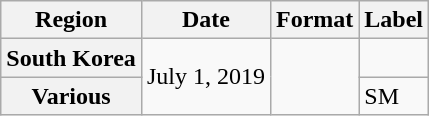<table class="wikitable plainrowheaders">
<tr>
<th>Region</th>
<th>Date</th>
<th>Format</th>
<th>Label</th>
</tr>
<tr>
<th scope="row">South Korea</th>
<td rowspan="2">July 1, 2019</td>
<td rowspan="2"></td>
<td></td>
</tr>
<tr>
<th scope="row">Various</th>
<td>SM</td>
</tr>
</table>
